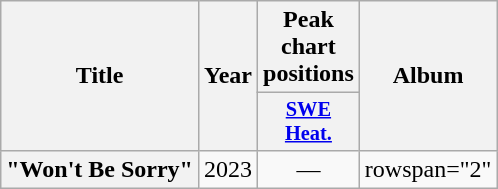<table class="wikitable plainrowheaders" style="text-align:center;">
<tr>
<th scope="col" rowspan="2">Title</th>
<th scope="col" rowspan="2">Year</th>
<th scope="col" colspan="1">Peak chart positions</th>
<th scope="col" rowspan="2">Album</th>
</tr>
<tr>
<th scope="col" style="width:3em;font-size:85%;"><a href='#'>SWE<br>Heat.</a></th>
</tr>
<tr>
<th scope="row">"Won't Be Sorry"</th>
<td>2023</td>
<td>—</td>
<td>rowspan="2" </td>
</tr>
</table>
